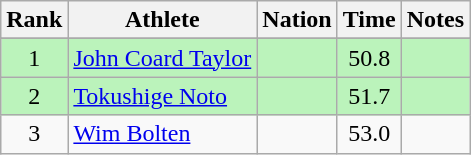<table class="wikitable sortable" style="text-align:center">
<tr>
<th>Rank</th>
<th>Athlete</th>
<th>Nation</th>
<th>Time</th>
<th>Notes</th>
</tr>
<tr>
</tr>
<tr bgcolor=bbf3bb>
<td>1</td>
<td align=left><a href='#'>John Coard Taylor</a></td>
<td align=left></td>
<td>50.8</td>
<td></td>
</tr>
<tr bgcolor=bbf3bb>
<td>2</td>
<td align=left><a href='#'>Tokushige Noto</a></td>
<td align=left></td>
<td>51.7</td>
<td></td>
</tr>
<tr>
<td>3</td>
<td align=left><a href='#'>Wim Bolten</a></td>
<td align=left></td>
<td>53.0</td>
<td></td>
</tr>
</table>
